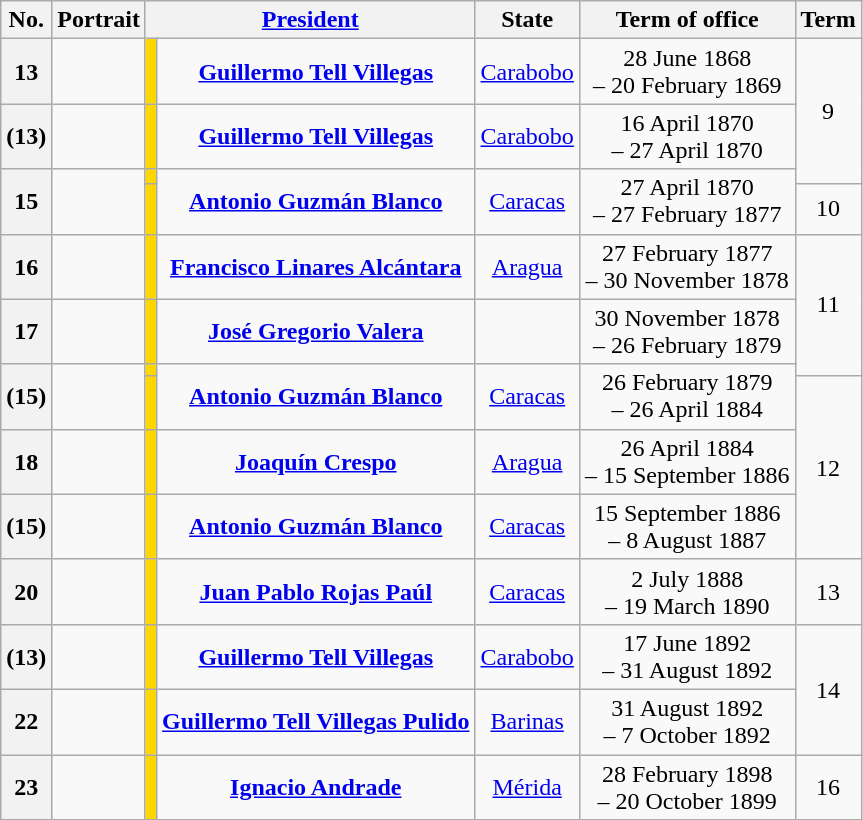<table class="wikitable sortable" style="text-align: center;">
<tr>
<th>No.<br></th>
<th>Portrait</th>
<th colspan="2" style="width:120px;"><a href='#'>President</a></th>
<th>State</th>
<th>Term of office</th>
<th>Term<br></th>
</tr>
<tr>
<th style="text-align:center;">13</th>
<td style="text-align:center;"></td>
<td style="background:gold; text-align:center;"></td>
<td style="text-align:center;"><strong><a href='#'>Guillermo Tell Villegas</a></strong> </td>
<td style="text-align:center;"><a href='#'>Carabobo</a></td>
<td style="text-align:center;">28 June 1868<br>–
20 February 1869</td>
<td rowspan="3">9<br></td>
</tr>
<tr>
<th style="text-align:center;">(13)</th>
<td style="text-align:center;"></td>
<td style="background:gold; text-align:center;"></td>
<td style="text-align:center;"><strong><a href='#'>Guillermo Tell Villegas</a></strong> </td>
<td style="text-align:center;"><a href='#'>Carabobo</a></td>
<td style="text-align:center;">16 April 1870<br>–
27 April 1870</td>
</tr>
<tr>
<th rowspan="2" style="text-align:center;">15</th>
<td rowspan="2" style="text-align:center;"></td>
<td style="background:gold; text-align:center;"></td>
<td rowspan="2" style="text-align:center;"><strong><a href='#'>Antonio Guzmán Blanco</a></strong> </td>
<td rowspan="2" style="text-align:center;"><a href='#'>Caracas</a></td>
<td rowspan="2" style="text-align:center;">27 April 1870<br>–
27 February 1877</td>
</tr>
<tr>
<td style="background:gold; text-align:center;"></td>
<td style="text-align:center;">10<br></td>
</tr>
<tr>
<th style="text-align:center;">16</th>
<td style="text-align:center;"></td>
<td style="background:gold; text-align:center;"></td>
<td style="text-align:center;"><strong><a href='#'>Francisco Linares Alcántara</a></strong> </td>
<td style="text-align:center;"><a href='#'>Aragua</a></td>
<td style="text-align:center;">27 February 1877<br>–
30 November 1878</td>
<td rowspan="3" style="text-align:center;">11<br></td>
</tr>
<tr>
<th style="text-align:center;">17</th>
<td style="text-align:center;"></td>
<td style="background:gold; text-align:center;"></td>
<td style="text-align:center;"><strong><a href='#'>José Gregorio Valera</a></strong> </td>
<td style="text-align:center;"></td>
<td style="text-align:center;">30 November 1878<br>–
26 February 1879</td>
</tr>
<tr>
<th rowspan="2" style="text-align:center;">(15)</th>
<td rowspan="2" style="text-align:center;"></td>
<td style="background:gold; text-align:center;"></td>
<td rowspan="2" style="text-align:center;"><strong><a href='#'>Antonio Guzmán Blanco</a></strong> </td>
<td rowspan="2" style="text-align:center;"><a href='#'>Caracas</a></td>
<td rowspan="2" style="text-align:center;">26 February 1879<br>–
26 April 1884</td>
</tr>
<tr>
<td style="background:gold; text-align:center;"></td>
<td rowspan="3" style="text-align:center;">12<br></td>
</tr>
<tr>
<th style="text-align:center;">18</th>
<td style="text-align:center;"></td>
<td style="background:gold; text-align:center;"></td>
<td style="text-align:center;"><strong><a href='#'>Joaquín Crespo</a></strong> </td>
<td style="text-align:center;"><a href='#'>Aragua</a></td>
<td style="text-align:center;">26 April 1884<br>–
15 September 1886</td>
</tr>
<tr>
<th style="text-align:center;">(15)</th>
<td style="text-align:center;"></td>
<td style="background:gold; text-align:center;"></td>
<td style="text-align:center;"><strong><a href='#'>Antonio Guzmán Blanco</a></strong> </td>
<td style="text-align:center;"><a href='#'>Caracas</a></td>
<td style="text-align:center;">15 September 1886<br>–
8 August 1887</td>
</tr>
<tr>
<th style="text-align:center;">20</th>
<td style="text-align:center;"></td>
<td style="background:gold; text-align:center;"></td>
<td style="text-align:center;"><strong><a href='#'>Juan Pablo Rojas Paúl</a></strong> </td>
<td style="text-align:center;"><a href='#'>Caracas</a></td>
<td style="text-align:center;">2 July 1888<br>–
19 March 1890</td>
<td style="text-align:center;">13<br></td>
</tr>
<tr>
<th style="text-align:center;">(13)</th>
<td style="text-align:center;"></td>
<td style="background:gold; text-align:center;"></td>
<td style="text-align:center;"><strong><a href='#'>Guillermo Tell Villegas</a></strong> </td>
<td style="text-align:center;"><a href='#'>Carabobo</a></td>
<td style="text-align:center;">17 June 1892<br>–
31 August 1892</td>
<td rowspan="2">14<br></td>
</tr>
<tr>
<th style="text-align:center;">22</th>
<td style="text-align:center;"></td>
<td style="background:gold; text-align:center;"></td>
<td style="text-align:center;"><strong><a href='#'>Guillermo Tell Villegas Pulido</a></strong> </td>
<td style="text-align:center;"><a href='#'>Barinas</a></td>
<td style="text-align:center;">31 August 1892<br>–
7 October 1892</td>
</tr>
<tr>
<th style="text-align:center;">23</th>
<td style="text-align:center;"></td>
<td style="background:gold; text-align:center;"></td>
<td style="text-align:center;"><strong><a href='#'>Ignacio Andrade</a></strong> </td>
<td style="text-align:center;"><a href='#'>Mérida</a></td>
<td style="text-align:center;">28 February 1898<br>–
20 October 1899</td>
<td style="text-align:center;">16<br></td>
</tr>
</table>
